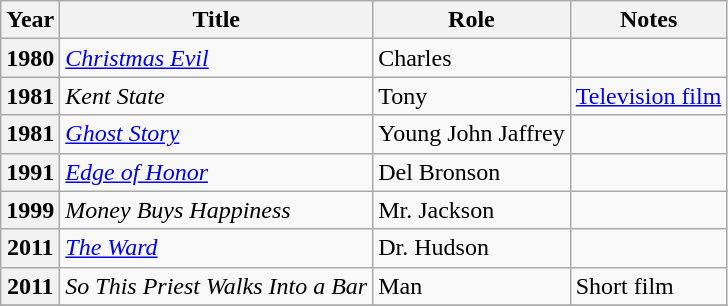<table class="wikitable sortable plainrowheaders">
<tr>
<th>Year</th>
<th>Title</th>
<th>Role</th>
<th>Notes</th>
</tr>
<tr>
<th scope="row">1980</th>
<td><em><a href='#'>Christmas Evil</a></em></td>
<td>Charles</td>
<td></td>
</tr>
<tr>
<th scope="row">1981</th>
<td><em>Kent State</em></td>
<td>Tony</td>
<td><a href='#'>Television film</a></td>
</tr>
<tr>
<th scope="row">1981</th>
<td><em><a href='#'>Ghost Story</a></em></td>
<td>Young John Jaffrey</td>
<td></td>
</tr>
<tr>
<th scope="row">1991</th>
<td><em><a href='#'>Edge of Honor</a></em></td>
<td>Del Bronson</td>
<td></td>
</tr>
<tr>
<th scope="row">1999</th>
<td><em>Money Buys Happiness</em></td>
<td>Mr. Jackson</td>
<td></td>
</tr>
<tr>
<th scope="row">2011</th>
<td><em><a href='#'>The Ward</a></em></td>
<td>Dr. Hudson</td>
<td></td>
</tr>
<tr>
<th scope="row">2011</th>
<td><em>So This Priest Walks Into a Bar</em></td>
<td>Man</td>
<td>Short film</td>
</tr>
<tr>
</tr>
</table>
